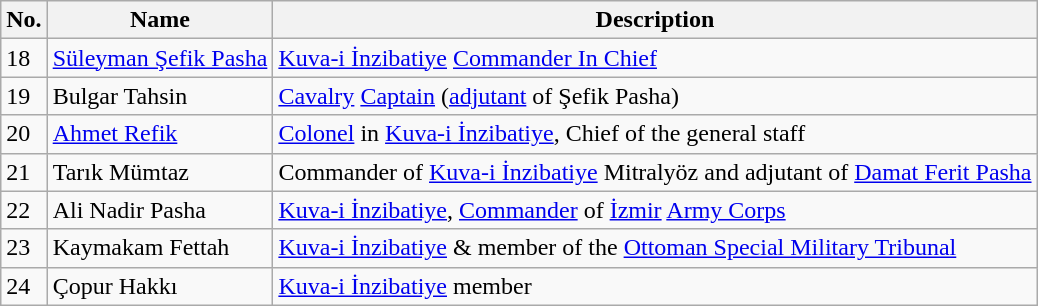<table class="wikitable">
<tr>
<th>No.</th>
<th>Name</th>
<th>Description</th>
</tr>
<tr>
<td>18</td>
<td><a href='#'>Süleyman Şefik Pasha</a></td>
<td><a href='#'>Kuva-i İnzibatiye</a> <a href='#'>Commander In Chief</a></td>
</tr>
<tr>
<td>19</td>
<td>Bulgar Tahsin</td>
<td><a href='#'>Cavalry</a> <a href='#'>Captain</a> (<a href='#'>adjutant</a> of Şefik Pasha)</td>
</tr>
<tr>
<td>20</td>
<td><a href='#'>Ahmet Refik</a></td>
<td><a href='#'>Colonel</a> in <a href='#'>Kuva-i İnzibatiye</a>, Chief of the general staff</td>
</tr>
<tr>
<td>21</td>
<td>Tarık Mümtaz</td>
<td>Commander of <a href='#'>Kuva-i İnzibatiye</a> Mitralyöz and adjutant of <a href='#'>Damat Ferit Pasha</a></td>
</tr>
<tr>
<td>22</td>
<td>Ali Nadir Pasha</td>
<td><a href='#'>Kuva-i İnzibatiye</a>, <a href='#'>Commander</a> of <a href='#'>İzmir</a> <a href='#'>Army Corps</a></td>
</tr>
<tr>
<td>23</td>
<td>Kaymakam Fettah</td>
<td><a href='#'>Kuva-i İnzibatiye</a> & member of the <a href='#'>Ottoman Special Military Tribunal</a></td>
</tr>
<tr>
<td>24</td>
<td>Çopur Hakkı</td>
<td><a href='#'>Kuva-i İnzibatiye</a> member</td>
</tr>
</table>
